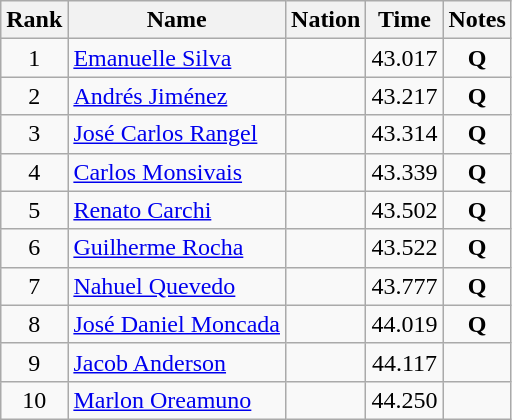<table class="wikitable sortable">
<tr>
<th>Rank</th>
<th>Name</th>
<th>Nation</th>
<th>Time</th>
<th>Notes</th>
</tr>
<tr>
<td align="center">1</td>
<td><a href='#'>Emanuelle Silva</a></td>
<td></td>
<td align="center">43.017</td>
<td align="center"><strong>Q</strong></td>
</tr>
<tr>
<td align="center">2</td>
<td><a href='#'>Andrés Jiménez</a></td>
<td></td>
<td align="center">43.217</td>
<td align="center"><strong>Q</strong></td>
</tr>
<tr>
<td align="center">3</td>
<td><a href='#'>José Carlos Rangel</a></td>
<td></td>
<td align="center">43.314</td>
<td align="center"><strong>Q</strong></td>
</tr>
<tr>
<td align="center">4</td>
<td><a href='#'>Carlos Monsivais</a></td>
<td></td>
<td align="center">43.339</td>
<td align="center"><strong>Q</strong></td>
</tr>
<tr>
<td align="center">5</td>
<td><a href='#'>Renato Carchi</a></td>
<td></td>
<td align="center">43.502</td>
<td align="center"><strong>Q</strong></td>
</tr>
<tr>
<td align="center">6</td>
<td><a href='#'>Guilherme Rocha</a></td>
<td></td>
<td align="center">43.522</td>
<td align="center"><strong>Q</strong></td>
</tr>
<tr>
<td align="center">7</td>
<td><a href='#'>Nahuel Quevedo</a></td>
<td></td>
<td align="center">43.777</td>
<td align="center"><strong>Q</strong></td>
</tr>
<tr>
<td align="center">8</td>
<td><a href='#'>José Daniel Moncada</a></td>
<td></td>
<td align="center">44.019</td>
<td align="center"><strong>Q</strong></td>
</tr>
<tr>
<td align="center">9</td>
<td><a href='#'>Jacob Anderson</a></td>
<td></td>
<td align="center">44.117</td>
<td align="center"></td>
</tr>
<tr>
<td align="center">10</td>
<td><a href='#'>Marlon Oreamuno</a></td>
<td></td>
<td align="center">44.250</td>
<td align="center"></td>
</tr>
</table>
